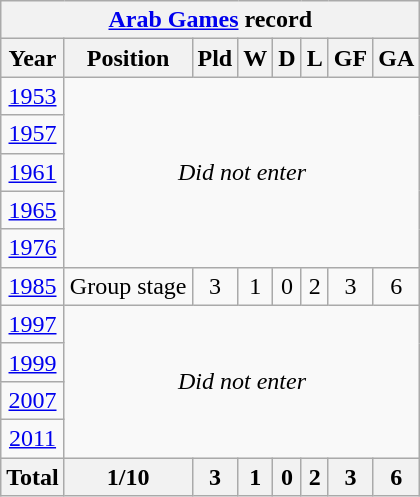<table class="wikitable" style="text-align: center;font-size:100%">
<tr>
<th colspan=8><a href='#'>Arab Games</a> record</th>
</tr>
<tr>
<th>Year</th>
<th>Position</th>
<th>Pld</th>
<th>W</th>
<th>D</th>
<th>L</th>
<th>GF</th>
<th>GA</th>
</tr>
<tr>
<td> <a href='#'>1953</a></td>
<td colspan=7 rowspan=5><em>Did not enter</em></td>
</tr>
<tr>
<td> <a href='#'>1957</a></td>
</tr>
<tr>
<td> <a href='#'>1961</a></td>
</tr>
<tr>
<td> <a href='#'>1965</a></td>
</tr>
<tr>
<td> <a href='#'>1976</a></td>
</tr>
<tr>
<td> <a href='#'>1985</a></td>
<td>Group stage</td>
<td>3</td>
<td>1</td>
<td>0</td>
<td>2</td>
<td>3</td>
<td>6</td>
</tr>
<tr>
<td> <a href='#'>1997</a></td>
<td colspan=7 rowspan=4><em>Did not enter</em></td>
</tr>
<tr>
<td> <a href='#'>1999</a></td>
</tr>
<tr>
<td> <a href='#'>2007</a></td>
</tr>
<tr>
<td> <a href='#'>2011</a></td>
</tr>
<tr>
<th>Total</th>
<th>1/10</th>
<th>3</th>
<th>1</th>
<th>0</th>
<th>2</th>
<th>3</th>
<th>6</th>
</tr>
</table>
